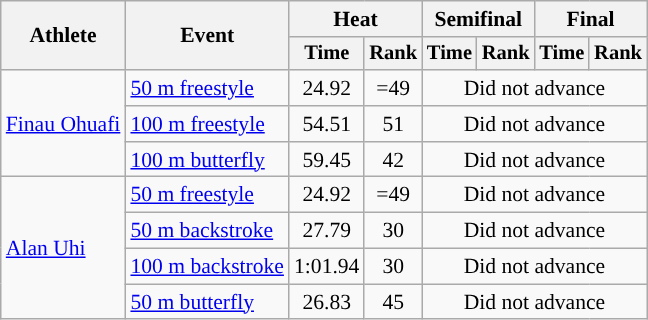<table class=wikitable style=font-size:90%>
<tr>
<th rowspan=2>Athlete</th>
<th rowspan=2>Event</th>
<th colspan=2>Heat</th>
<th colspan=2>Semifinal</th>
<th colspan=2>Final</th>
</tr>
<tr style=font-size:95%>
<th>Time</th>
<th>Rank</th>
<th>Time</th>
<th>Rank</th>
<th>Time</th>
<th>Rank</th>
</tr>
<tr align=center>
<td align=left rowspan=3><a href='#'>Finau Ohuafi</a></td>
<td align=left rowspan="1"><a href='#'>50 m freestyle</a></td>
<td>24.92</td>
<td>=49</td>
<td colspan=4>Did not advance</td>
</tr>
<tr align=center>
<td align=left rowspan="1"><a href='#'>100 m freestyle</a></td>
<td>54.51</td>
<td>51</td>
<td colspan=4>Did not advance</td>
</tr>
<tr align=center>
<td align=left rowspan="1"><a href='#'>100 m butterfly</a></td>
<td>59.45</td>
<td>42</td>
<td colspan=4>Did not advance</td>
</tr>
<tr align=center>
<td align=left rowspan=4><a href='#'>Alan Uhi</a></td>
<td align=left rowspan="1"><a href='#'>50 m freestyle</a></td>
<td>24.92</td>
<td>=49</td>
<td colspan=4>Did not advance</td>
</tr>
<tr align=center>
<td style="text-align:left;"><a href='#'>50 m backstroke</a></td>
<td>27.79</td>
<td>30</td>
<td colspan=4>Did not advance</td>
</tr>
<tr align=center>
<td style="text-align:left;"><a href='#'>100 m backstroke</a></td>
<td>1:01.94</td>
<td>30</td>
<td colspan=4>Did not advance</td>
</tr>
<tr align=center>
<td align=left rowspan="1"><a href='#'>50 m butterfly</a></td>
<td>26.83</td>
<td>45</td>
<td colspan=4>Did not advance</td>
</tr>
</table>
